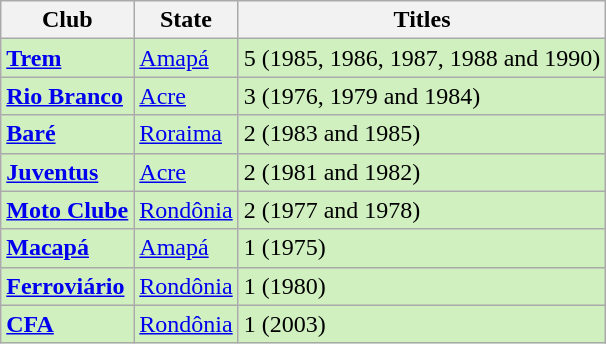<table class="wikitable sortable">
<tr>
<th bgcolor=#9ACD32><span>Club</span></th>
<th bgcolor=#9ACD32><span>State</span></th>
<th bgcolor=#9ACD32><span>Titles</span></th>
</tr>
<tr bgcolor=#D0F0C0>
<td><strong><a href='#'>Trem</a></strong></td>
<td> <a href='#'>Amapá</a></td>
<td>5 (1985, 1986, 1987, 1988 and 1990)</td>
</tr>
<tr bgcolor=#D0F0C0>
<td><strong><a href='#'>Rio Branco</a></strong></td>
<td> <a href='#'>Acre</a></td>
<td>3 (1976, 1979 and 1984)</td>
</tr>
<tr bgcolor=#D0F0C0>
<td><strong><a href='#'>Baré</a></strong></td>
<td> <a href='#'>Roraima</a></td>
<td>2 (1983 and 1985)</td>
</tr>
<tr bgcolor=#D0F0C0>
<td><strong><a href='#'>Juventus</a></strong></td>
<td> <a href='#'>Acre</a></td>
<td>2 (1981 and 1982)</td>
</tr>
<tr bgcolor=#D0F0C0>
<td><strong><a href='#'>Moto Clube</a></strong></td>
<td> <a href='#'>Rondônia</a></td>
<td>2 (1977 and 1978)</td>
</tr>
<tr bgcolor=#D0F0C0>
<td><strong><a href='#'>Macapá</a></strong></td>
<td> <a href='#'>Amapá</a></td>
<td>1 (1975)</td>
</tr>
<tr bgcolor=#D0F0C0>
<td><strong><a href='#'>Ferroviário</a></strong></td>
<td> <a href='#'>Rondônia</a></td>
<td>1 (1980)</td>
</tr>
<tr bgcolor=#D0F0C0>
<td><strong><a href='#'>CFA</a></strong></td>
<td> <a href='#'>Rondônia</a></td>
<td>1 (2003)</td>
</tr>
</table>
